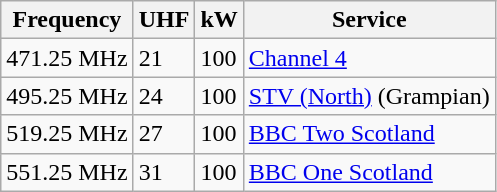<table class="wikitable sortable">
<tr>
<th>Frequency</th>
<th>UHF</th>
<th>kW</th>
<th>Service</th>
</tr>
<tr>
<td>471.25 MHz</td>
<td>21</td>
<td>100</td>
<td><a href='#'>Channel 4</a></td>
</tr>
<tr>
<td>495.25 MHz</td>
<td>24</td>
<td>100</td>
<td><a href='#'>STV (North)</a> (Grampian)</td>
</tr>
<tr>
<td>519.25 MHz</td>
<td>27</td>
<td>100</td>
<td><a href='#'>BBC Two Scotland</a></td>
</tr>
<tr>
<td>551.25 MHz</td>
<td>31</td>
<td>100</td>
<td><a href='#'>BBC One Scotland</a></td>
</tr>
</table>
